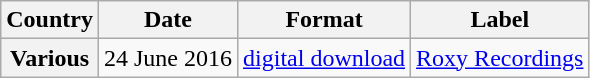<table class="wikitable plainrowheaders">
<tr>
<th scope="col">Country</th>
<th scope="col">Date</th>
<th scope="col">Format</th>
<th scope="col">Label</th>
</tr>
<tr>
<th scope="row">Various</th>
<td>24 June 2016</td>
<td><a href='#'>digital download</a></td>
<td><a href='#'>Roxy Recordings</a></td>
</tr>
</table>
